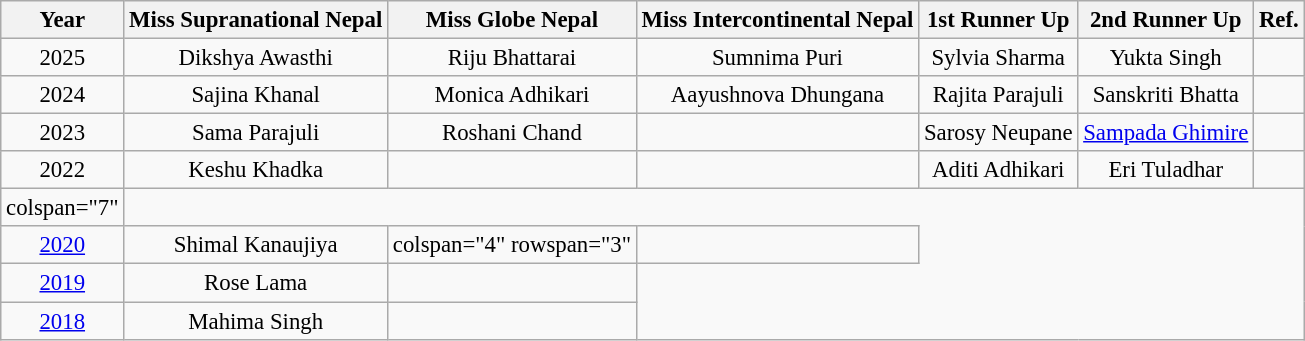<table class="wikitable" style="font-size: 95%; text-align:center">
<tr>
<th>Year</th>
<th>Miss Supranational Nepal</th>
<th>Miss Globe Nepal</th>
<th>Miss Intercontinental Nepal</th>
<th>1st Runner Up</th>
<th>2nd Runner Up</th>
<th>Ref.</th>
</tr>
<tr>
<td>2025</td>
<td>Dikshya Awasthi</td>
<td>Riju Bhattarai</td>
<td>Sumnima Puri</td>
<td>Sylvia Sharma</td>
<td>Yukta Singh</td>
<td></td>
</tr>
<tr>
<td>2024</td>
<td>Sajina Khanal</td>
<td>Monica Adhikari</td>
<td>Aayushnova Dhungana</td>
<td>Rajita Parajuli</td>
<td>Sanskriti Bhatta</td>
<td></td>
</tr>
<tr>
<td>2023</td>
<td>Sama Parajuli</td>
<td>Roshani Chand</td>
<td></td>
<td>Sarosy Neupane</td>
<td><a href='#'>Sampada Ghimire</a></td>
<td></td>
</tr>
<tr>
<td>2022</td>
<td>Keshu Khadka</td>
<td></td>
<td></td>
<td>Aditi Adhikari</td>
<td>Eri Tuladhar</td>
<td></td>
</tr>
<tr>
<td>colspan="7" </td>
</tr>
<tr>
<td><a href='#'>2020</a></td>
<td>Shimal Kanaujiya</td>
<td>colspan="4" rowspan="3" </td>
<td></td>
</tr>
<tr>
<td><a href='#'>2019</a></td>
<td>Rose Lama</td>
<td></td>
</tr>
<tr>
<td><a href='#'>2018</a></td>
<td>Mahima Singh</td>
<td></td>
</tr>
</table>
